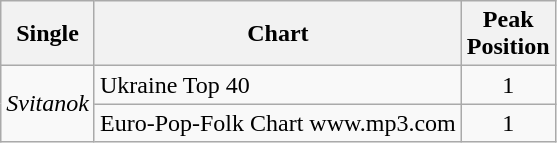<table class="wikitable">
<tr>
<th>Single</th>
<th>Chart</th>
<th>Peak<br>Position</th>
</tr>
<tr>
<td rowspan="2"><em>Svitanok</em></td>
<td>Ukraine Top 40</td>
<td align="center">1</td>
</tr>
<tr>
<td>Euro-Pop-Folk Chart www.mp3.com</td>
<td align="center">1</td>
</tr>
</table>
